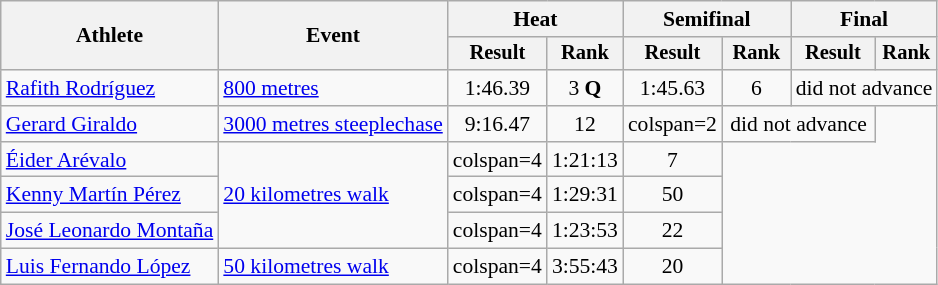<table class="wikitable" style="font-size:90%">
<tr>
<th rowspan="2">Athlete</th>
<th rowspan="2">Event</th>
<th colspan="2">Heat</th>
<th colspan="2">Semifinal</th>
<th colspan="2">Final</th>
</tr>
<tr style="font-size:95%">
<th>Result</th>
<th>Rank</th>
<th>Result</th>
<th>Rank</th>
<th>Result</th>
<th>Rank</th>
</tr>
<tr style=text-align:center>
<td style=text-align:left><a href='#'>Rafith Rodríguez</a></td>
<td style=text-align:left><a href='#'>800 metres</a></td>
<td>1:46.39</td>
<td>3 <strong>Q</strong></td>
<td>1:45.63</td>
<td>6</td>
<td colspan=2>did not advance</td>
</tr>
<tr style=text-align:center>
<td style=text-align:left><a href='#'>Gerard Giraldo</a></td>
<td style=text-align:left><a href='#'>3000 metres steeplechase</a></td>
<td>9:16.47</td>
<td>12</td>
<td>colspan=2 </td>
<td colspan=2>did not advance</td>
</tr>
<tr style=text-align:center>
<td style=text-align:left><a href='#'>Éider Arévalo</a></td>
<td style=text-align:left rowspan=3><a href='#'>20 kilometres walk</a></td>
<td>colspan=4 </td>
<td>1:21:13</td>
<td>7</td>
</tr>
<tr style=text-align:center>
<td style=text-align:left><a href='#'>Kenny Martín Pérez</a></td>
<td>colspan=4 </td>
<td>1:29:31</td>
<td>50</td>
</tr>
<tr style=text-align:center>
<td style=text-align:left><a href='#'>José Leonardo Montaña</a></td>
<td>colspan=4 </td>
<td>1:23:53</td>
<td>22</td>
</tr>
<tr style=text-align:center>
<td style=text-align:left><a href='#'>Luis Fernando López</a></td>
<td style=text-align:left><a href='#'>50 kilometres walk</a></td>
<td>colspan=4 </td>
<td>3:55:43 <strong></strong></td>
<td>20</td>
</tr>
</table>
